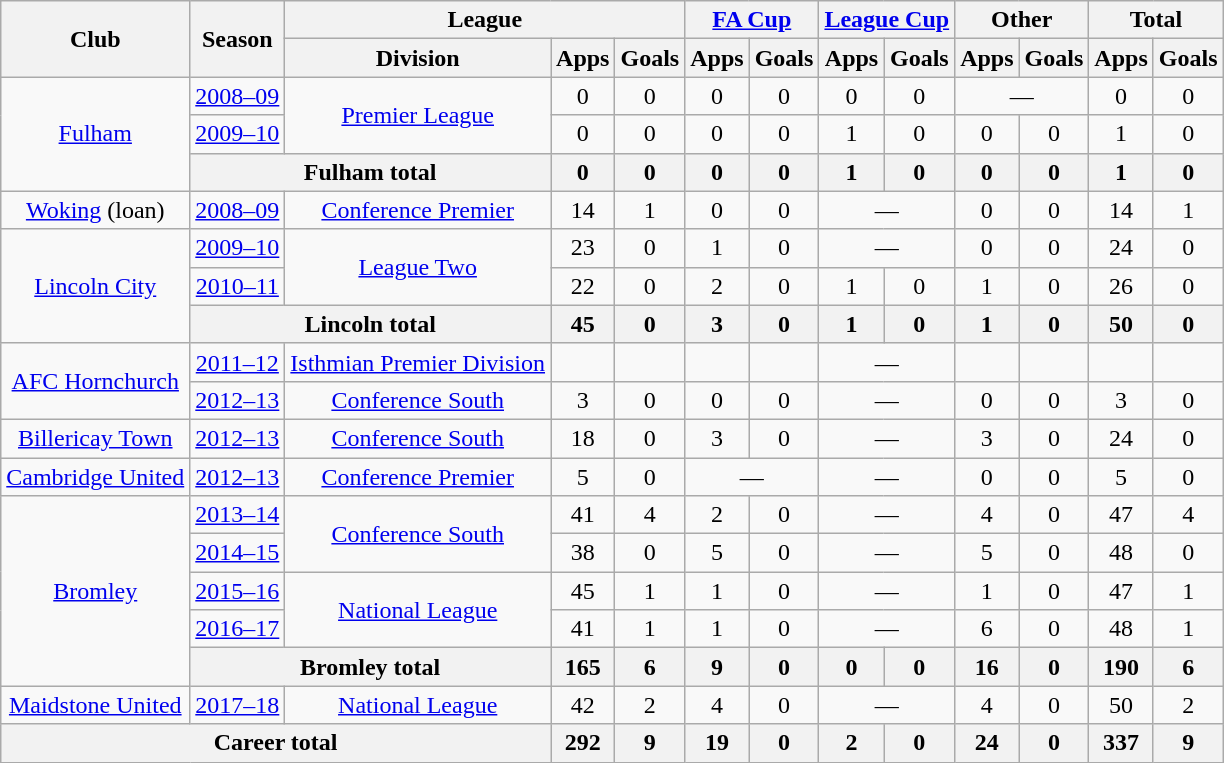<table class="wikitable" style="text-align:center">
<tr>
<th rowspan="2">Club</th>
<th rowspan="2">Season</th>
<th colspan="3">League</th>
<th colspan="2"><a href='#'>FA Cup</a></th>
<th colspan="2"><a href='#'>League Cup</a></th>
<th colspan="2">Other</th>
<th colspan="2">Total</th>
</tr>
<tr>
<th>Division</th>
<th>Apps</th>
<th>Goals</th>
<th>Apps</th>
<th>Goals</th>
<th>Apps</th>
<th>Goals</th>
<th>Apps</th>
<th>Goals</th>
<th>Apps</th>
<th>Goals</th>
</tr>
<tr>
<td rowspan="3"><a href='#'>Fulham</a></td>
<td><a href='#'>2008–09</a></td>
<td rowspan="2"><a href='#'>Premier League</a></td>
<td>0</td>
<td>0</td>
<td>0</td>
<td>0</td>
<td>0</td>
<td>0</td>
<td colspan="2">—</td>
<td>0</td>
<td>0</td>
</tr>
<tr>
<td><a href='#'>2009–10</a></td>
<td>0</td>
<td>0</td>
<td>0</td>
<td>0</td>
<td>1</td>
<td>0</td>
<td>0</td>
<td>0</td>
<td>1</td>
<td>0</td>
</tr>
<tr>
<th colspan="2">Fulham total</th>
<th>0</th>
<th>0</th>
<th>0</th>
<th>0</th>
<th>1</th>
<th>0</th>
<th>0</th>
<th>0</th>
<th>1</th>
<th>0</th>
</tr>
<tr>
<td><a href='#'>Woking</a> (loan)</td>
<td><a href='#'>2008–09</a></td>
<td><a href='#'>Conference Premier</a></td>
<td>14</td>
<td>1</td>
<td>0</td>
<td>0</td>
<td colspan="2">—</td>
<td>0</td>
<td>0</td>
<td>14</td>
<td>1</td>
</tr>
<tr>
<td rowspan="3"><a href='#'>Lincoln City</a></td>
<td><a href='#'>2009–10</a></td>
<td rowspan="2"><a href='#'>League Two</a></td>
<td>23</td>
<td>0</td>
<td>1</td>
<td>0</td>
<td colspan="2">—</td>
<td>0</td>
<td>0</td>
<td>24</td>
<td>0</td>
</tr>
<tr>
<td><a href='#'>2010–11</a></td>
<td>22</td>
<td>0</td>
<td>2</td>
<td>0</td>
<td>1</td>
<td>0</td>
<td>1</td>
<td>0</td>
<td>26</td>
<td>0</td>
</tr>
<tr>
<th colspan="2">Lincoln total</th>
<th>45</th>
<th>0</th>
<th>3</th>
<th>0</th>
<th>1</th>
<th>0</th>
<th>1</th>
<th>0</th>
<th>50</th>
<th>0</th>
</tr>
<tr>
<td rowspan="2"><a href='#'>AFC Hornchurch</a></td>
<td><a href='#'>2011–12</a></td>
<td><a href='#'>Isthmian Premier Division</a></td>
<td></td>
<td></td>
<td></td>
<td></td>
<td colspan="2">—</td>
<td></td>
<td></td>
<td></td>
<td></td>
</tr>
<tr>
<td><a href='#'>2012–13</a></td>
<td><a href='#'>Conference South</a></td>
<td>3</td>
<td>0</td>
<td>0</td>
<td>0</td>
<td colspan="2">—</td>
<td>0</td>
<td>0</td>
<td>3</td>
<td>0</td>
</tr>
<tr>
<td><a href='#'>Billericay Town</a></td>
<td><a href='#'>2012–13</a></td>
<td><a href='#'>Conference South</a></td>
<td>18</td>
<td>0</td>
<td>3</td>
<td>0</td>
<td colspan="2">—</td>
<td>3</td>
<td>0</td>
<td>24</td>
<td>0</td>
</tr>
<tr>
<td><a href='#'>Cambridge United</a></td>
<td><a href='#'>2012–13</a></td>
<td><a href='#'>Conference Premier</a></td>
<td>5</td>
<td>0</td>
<td colspan="2">—</td>
<td colspan="2">—</td>
<td>0</td>
<td>0</td>
<td>5</td>
<td>0</td>
</tr>
<tr>
<td rowspan="5"><a href='#'>Bromley</a></td>
<td><a href='#'>2013–14</a></td>
<td rowspan="2"><a href='#'>Conference South</a></td>
<td>41</td>
<td>4</td>
<td>2</td>
<td>0</td>
<td colspan="2">—</td>
<td>4</td>
<td>0</td>
<td>47</td>
<td>4</td>
</tr>
<tr>
<td><a href='#'>2014–15</a></td>
<td>38</td>
<td>0</td>
<td>5</td>
<td>0</td>
<td colspan="2">—</td>
<td>5</td>
<td>0</td>
<td>48</td>
<td>0</td>
</tr>
<tr>
<td><a href='#'>2015–16</a></td>
<td rowspan="2"><a href='#'>National League</a></td>
<td>45</td>
<td>1</td>
<td>1</td>
<td>0</td>
<td colspan="2">—</td>
<td>1</td>
<td>0</td>
<td>47</td>
<td>1</td>
</tr>
<tr>
<td><a href='#'>2016–17</a></td>
<td>41</td>
<td>1</td>
<td>1</td>
<td>0</td>
<td colspan="2">—</td>
<td>6</td>
<td>0</td>
<td>48</td>
<td>1</td>
</tr>
<tr>
<th colspan="2">Bromley total</th>
<th>165</th>
<th>6</th>
<th>9</th>
<th>0</th>
<th>0</th>
<th>0</th>
<th>16</th>
<th>0</th>
<th>190</th>
<th>6</th>
</tr>
<tr>
<td><a href='#'>Maidstone United</a></td>
<td><a href='#'>2017–18</a></td>
<td><a href='#'>National League</a></td>
<td>42</td>
<td>2</td>
<td>4</td>
<td>0</td>
<td colspan="2">—</td>
<td>4</td>
<td>0</td>
<td>50</td>
<td>2</td>
</tr>
<tr>
<th colspan="3">Career total</th>
<th>292</th>
<th>9</th>
<th>19</th>
<th>0</th>
<th>2</th>
<th>0</th>
<th>24</th>
<th>0</th>
<th>337</th>
<th>9</th>
</tr>
</table>
